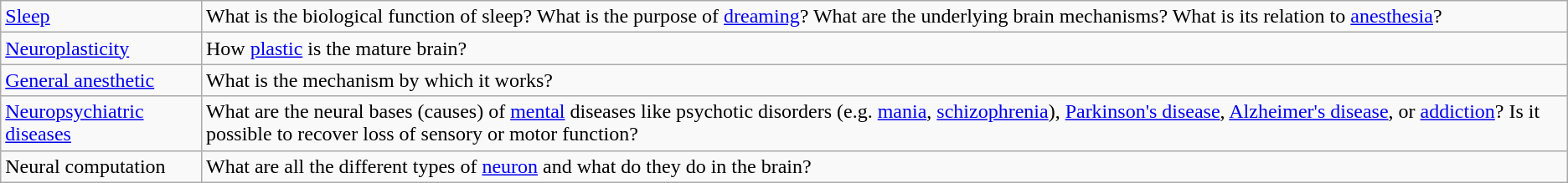<table class="wikitable">
<tr>
<td><a href='#'>Sleep</a></td>
<td>What is the biological function of sleep? What is the purpose of <a href='#'>dreaming</a>? What are the underlying brain mechanisms? What is its relation to <a href='#'>anesthesia</a>?</td>
</tr>
<tr>
<td><a href='#'>Neuroplasticity</a></td>
<td>How <a href='#'>plastic</a> is the mature brain?</td>
</tr>
<tr>
<td><a href='#'>General anesthetic</a></td>
<td>What is the mechanism by which it works?</td>
</tr>
<tr>
<td><a href='#'>Neuropsychiatric diseases</a></td>
<td>What are the neural bases (causes) of <a href='#'>mental</a> diseases like psychotic disorders (e.g. <a href='#'>mania</a>, <a href='#'>schizophrenia</a>), <a href='#'>Parkinson's disease</a>, <a href='#'>Alzheimer's disease</a>, or <a href='#'>addiction</a>? Is it possible to recover loss of sensory or motor function?</td>
</tr>
<tr>
<td>Neural computation</td>
<td>What are all the different types of <a href='#'>neuron</a> and what do they do in the brain?</td>
</tr>
</table>
